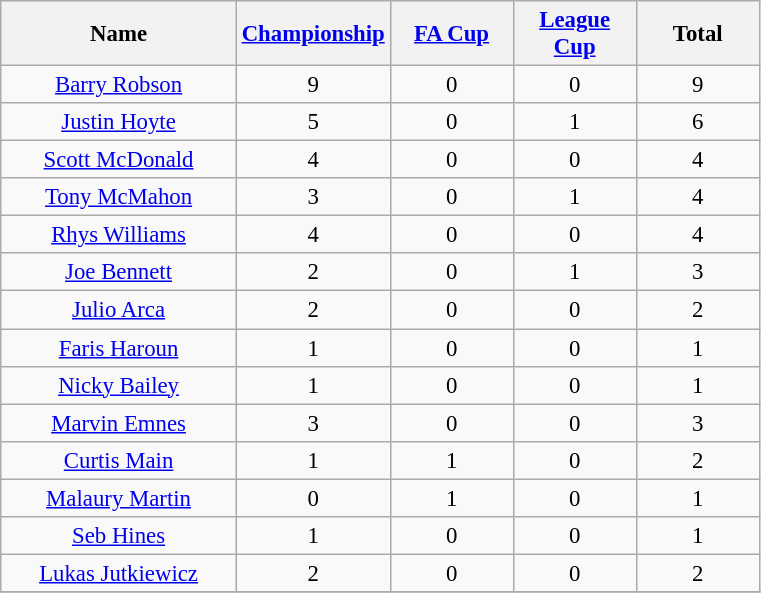<table class="wikitable sortable" style="text-align:center; font-size:95%">
<tr>
<th width=150px>Name</th>
<th width=75px><a href='#'>Championship</a></th>
<th width=75px><a href='#'>FA Cup</a></th>
<th width=75px><a href='#'>League<br>Cup</a></th>
<th width=75px>Total</th>
</tr>
<tr>
<td> <a href='#'>Barry Robson</a></td>
<td>9</td>
<td>0</td>
<td>0</td>
<td>9</td>
</tr>
<tr>
<td> <a href='#'>Justin Hoyte</a></td>
<td>5</td>
<td>0</td>
<td>1</td>
<td>6</td>
</tr>
<tr>
<td> <a href='#'>Scott McDonald</a></td>
<td>4</td>
<td>0</td>
<td>0</td>
<td>4</td>
</tr>
<tr>
<td> <a href='#'>Tony McMahon</a></td>
<td>3</td>
<td>0</td>
<td>1</td>
<td>4</td>
</tr>
<tr>
<td> <a href='#'>Rhys Williams</a></td>
<td>4</td>
<td>0</td>
<td>0</td>
<td>4</td>
</tr>
<tr>
<td> <a href='#'>Joe Bennett</a></td>
<td>2</td>
<td>0</td>
<td>1</td>
<td>3</td>
</tr>
<tr>
<td> <a href='#'>Julio Arca</a></td>
<td>2</td>
<td>0</td>
<td>0</td>
<td>2</td>
</tr>
<tr>
<td> <a href='#'>Faris Haroun</a></td>
<td>1</td>
<td>0</td>
<td>0</td>
<td>1</td>
</tr>
<tr>
<td> <a href='#'>Nicky Bailey</a></td>
<td>1</td>
<td>0</td>
<td>0</td>
<td>1</td>
</tr>
<tr>
<td> <a href='#'>Marvin Emnes</a></td>
<td>3</td>
<td>0</td>
<td>0</td>
<td>3</td>
</tr>
<tr>
<td> <a href='#'>Curtis Main</a></td>
<td>1</td>
<td>1</td>
<td>0</td>
<td>2</td>
</tr>
<tr>
<td> <a href='#'>Malaury Martin</a></td>
<td>0</td>
<td>1</td>
<td>0</td>
<td>1</td>
</tr>
<tr>
<td> <a href='#'>Seb Hines</a></td>
<td>1</td>
<td>0</td>
<td>0</td>
<td>1</td>
</tr>
<tr>
<td> <a href='#'>Lukas Jutkiewicz</a></td>
<td>2</td>
<td>0</td>
<td>0</td>
<td>2</td>
</tr>
<tr>
</tr>
</table>
